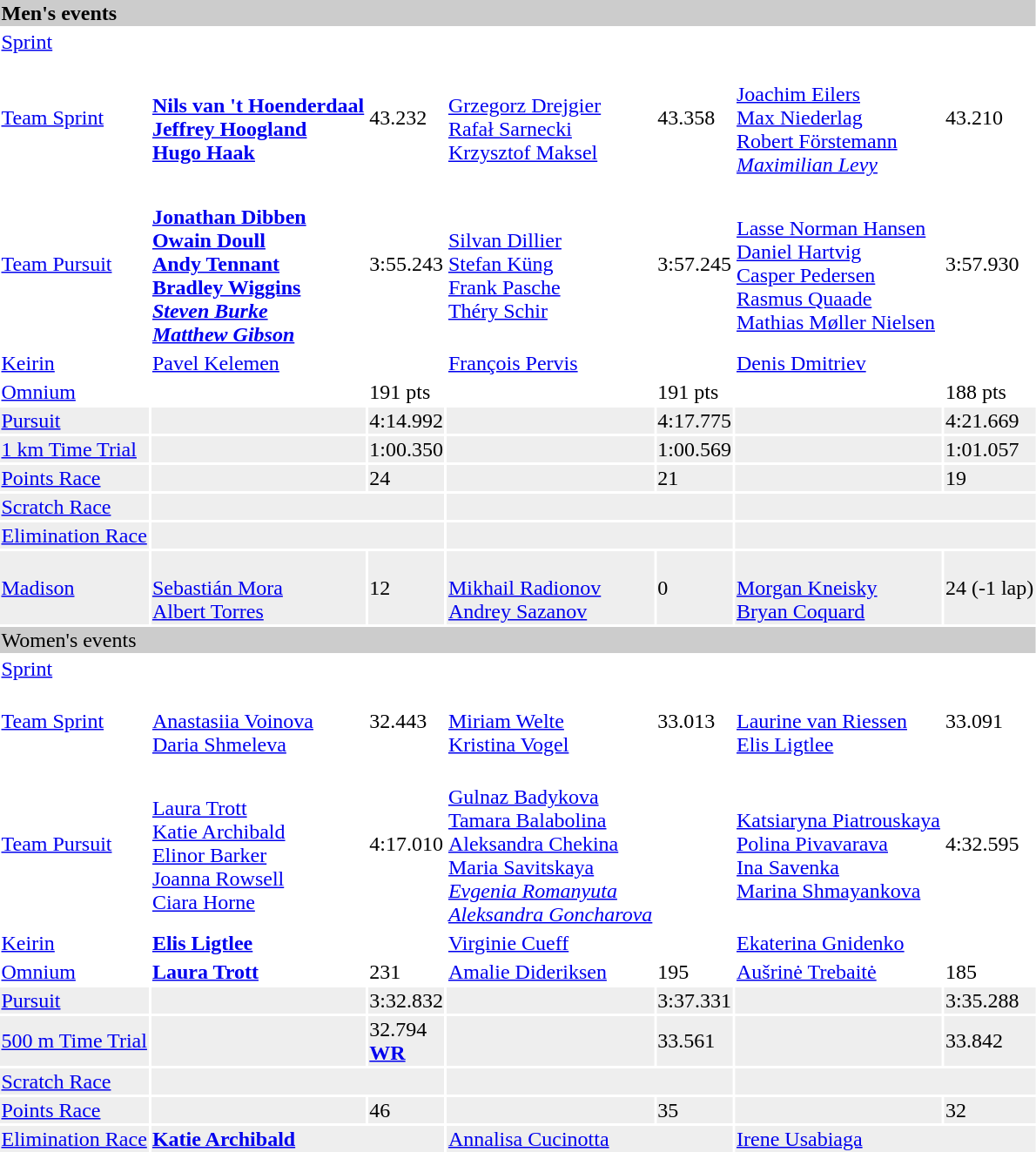<table>
<tr style="background:#ccc; width:100%;">
<td colspan=7><strong>Men's events</strong></td>
</tr>
<tr>
<td><a href='#'>Sprint</a> <br></td>
<td colspan=2><strong></strong></td>
<td colspan=2></td>
<td colspan=2></td>
</tr>
<tr>
<td><a href='#'>Team Sprint</a><br></td>
<td><strong><br><a href='#'>Nils van 't Hoenderdaal</a><br><a href='#'>Jeffrey Hoogland</a><br><a href='#'>Hugo Haak</a></strong></td>
<td>43.232</td>
<td><br><a href='#'>Grzegorz Drejgier</a><br><a href='#'>Rafał Sarnecki</a><br><a href='#'>Krzysztof Maksel</a></td>
<td>43.358</td>
<td><br><a href='#'>Joachim Eilers</a><br><a href='#'>Max Niederlag</a><br><a href='#'>Robert Förstemann</a><br><em><a href='#'>Maximilian Levy</a></em></td>
<td>43.210</td>
</tr>
<tr>
<td><a href='#'>Team Pursuit</a><br></td>
<td><strong><br><a href='#'>Jonathan Dibben</a><br><a href='#'>Owain Doull</a><br><a href='#'>Andy Tennant</a><br><a href='#'>Bradley Wiggins</a><br><em><a href='#'>Steven Burke</a></em><br><em><a href='#'>Matthew Gibson</a><strong><em></td>
<td>3:55.243</td>
<td><br><a href='#'>Silvan Dillier</a><br><a href='#'>Stefan Küng</a><br><a href='#'>Frank Pasche</a><br><a href='#'>Théry Schir</a></td>
<td>3:57.245</td>
<td><br><a href='#'>Lasse Norman Hansen</a><br><a href='#'>Daniel Hartvig</a><br><a href='#'>Casper Pedersen</a><br><a href='#'>Rasmus Quaade</a><br></em><a href='#'>Mathias Møller Nielsen</a><em></td>
<td>3:57.930</td>
</tr>
<tr>
<td><a href='#'>Keirin</a><br></td>
<td colspan=2></strong><a href='#'>Pavel Kelemen</a><br><strong></td>
<td colspan=2><a href='#'>François Pervis</a><br></td>
<td colspan=2><a href='#'>Denis Dmitriev</a><br></td>
</tr>
<tr>
<td><a href='#'>Omnium</a><br></td>
<td></strong><strong></td>
<td>191 pts</td>
<td></td>
<td>191 pts</td>
<td></td>
<td>188 pts</td>
</tr>
<tr style="background:#eee; width:100%;">
<td><a href='#'>Pursuit</a><br></td>
<td></strong><strong></td>
<td>4:14.992</td>
<td></td>
<td>4:17.775</td>
<td></td>
<td>4:21.669</td>
</tr>
<tr style="background:#eee; width:100%;">
<td><a href='#'>1 km Time Trial</a><br></td>
<td></strong><strong></td>
<td>1:00.350</td>
<td></td>
<td>1:00.569</td>
<td></td>
<td>1:01.057</td>
</tr>
<tr style="background:#eee; width:100%;">
<td><a href='#'>Points Race</a><br></td>
<td></strong><strong></td>
<td>24</td>
<td></td>
<td>21</td>
<td></td>
<td>19</td>
</tr>
<tr style="background:#eee; width:100%;">
<td><a href='#'>Scratch Race</a><br></td>
<td colspan=2></strong><strong></td>
<td colspan=2></td>
<td colspan=2></td>
</tr>
<tr style="background:#eee; width:100%;">
<td><a href='#'>Elimination Race</a><br></td>
<td colspan=2></strong><strong></td>
<td colspan=2></td>
<td colspan=2></td>
</tr>
<tr style="background:#eee; width:100%;">
<td><a href='#'>Madison</a><br></td>
<td></strong><br><a href='#'>Sebastián Mora</a> <br><a href='#'>Albert Torres</a><strong></td>
<td>12</td>
<td><br><a href='#'>Mikhail Radionov</a><br><a href='#'>Andrey Sazanov</a></td>
<td>0</td>
<td><br><a href='#'>Morgan Kneisky</a><br><a href='#'>Bryan Coquard</a></td>
<td>24 (-1 lap)</td>
</tr>
<tr style="background:#ccc; width:100%;">
<td colspan=7></strong>Women's events<strong></td>
</tr>
<tr>
<td><a href='#'>Sprint</a><br></td>
<td colspan=2></strong><strong></td>
<td colspan=2></td>
<td colspan=2></td>
</tr>
<tr>
<td><a href='#'>Team Sprint</a><br></td>
<td></strong><br><a href='#'>Anastasiia Voinova</a><br><a href='#'>Daria Shmeleva</a><strong></td>
<td>32.443</td>
<td><br><a href='#'>Miriam Welte</a><br><a href='#'>Kristina Vogel</a></td>
<td>33.013</td>
<td><br><a href='#'>Laurine van Riessen</a><br><a href='#'>Elis Ligtlee</a></td>
<td>33.091</td>
</tr>
<tr>
<td><a href='#'>Team Pursuit</a><br></td>
<td></strong><br><a href='#'>Laura Trott</a><br><a href='#'>Katie Archibald</a><br><a href='#'>Elinor Barker</a><br><a href='#'>Joanna Rowsell</a><br></em><a href='#'>Ciara Horne</a></em></strong></td>
<td>4:17.010</td>
<td><br><a href='#'>Gulnaz Badykova</a><br><a href='#'>Tamara Balabolina</a><br><a href='#'>Aleksandra Chekina</a><br><a href='#'>Maria Savitskaya</a><br><em><a href='#'>Evgenia Romanyuta</a></em><br><em><a href='#'>Aleksandra Goncharova</a></em></td>
<td></td>
<td><br><a href='#'>Katsiaryna Piatrouskaya</a><br><a href='#'>Polina Pivavarava</a><br><a href='#'>Ina Savenka</a><br><a href='#'>Marina Shmayankova</a></td>
<td>4:32.595</td>
</tr>
<tr>
<td><a href='#'>Keirin</a><br></td>
<td colspan=2><strong><a href='#'>Elis Ligtlee</a><br><small></small></strong></td>
<td colspan=2><a href='#'>Virginie Cueff</a><br><small></small></td>
<td colspan=2><a href='#'>Ekaterina Gnidenko</a><br><small></small></td>
</tr>
<tr>
<td><a href='#'>Omnium</a><br></td>
<td><strong><a href='#'>Laura Trott</a><br><small></small></strong></td>
<td>231</td>
<td><a href='#'>Amalie Dideriksen</a><br><small></small></td>
<td>195</td>
<td><a href='#'>Aušrinė Trebaitė</a><br><small></small></td>
<td>185</td>
</tr>
<tr style="background:#eee; width:100%;">
<td><a href='#'>Pursuit</a><br></td>
<td><strong></strong></td>
<td>3:32.832</td>
<td></td>
<td>3:37.331</td>
<td></td>
<td>3:35.288</td>
</tr>
<tr style="background:#eee; width:100%;">
<td><a href='#'>500 m Time Trial</a><br></td>
<td><strong></strong></td>
<td>32.794 <br><strong><a href='#'>WR</a></strong></td>
<td></td>
<td>33.561</td>
<td></td>
<td>33.842</td>
</tr>
<tr style="background:#eee; width:100%;">
<td><a href='#'>Scratch Race</a><br></td>
<td colspan=2><strong></strong></td>
<td colspan=2></td>
<td colspan=2></td>
</tr>
<tr style="background:#eee; width:100%;">
<td><a href='#'>Points Race</a><br></td>
<td><strong></strong></td>
<td>46</td>
<td></td>
<td>35</td>
<td></td>
<td>32</td>
</tr>
<tr style="background:#eee; width:100%;">
<td><a href='#'>Elimination Race</a><br></td>
<td colspan=2><strong><a href='#'>Katie Archibald</a><br><small></small></strong></td>
<td colspan=2><a href='#'>Annalisa Cucinotta</a><br><small></small></td>
<td colspan=2><a href='#'>Irene Usabiaga</a><br><small></small></td>
</tr>
</table>
